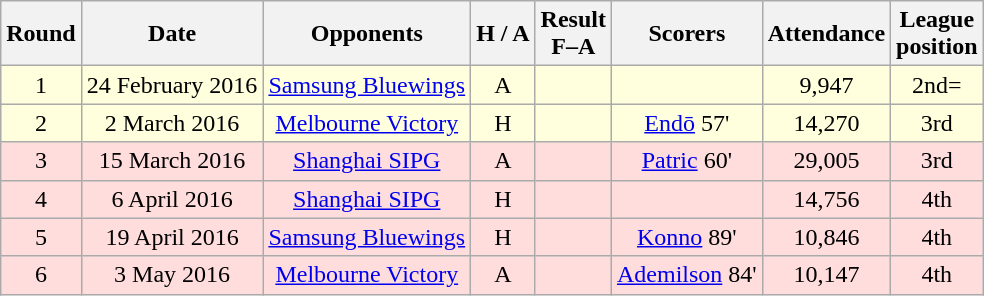<table class="wikitable" style="text-align:center">
<tr>
<th>Round</th>
<th>Date</th>
<th>Opponents</th>
<th>H / A</th>
<th>Result<br>F–A</th>
<th>Scorers</th>
<th>Attendance</th>
<th>League<br>position</th>
</tr>
<tr bgcolor="#ffffdd">
<td>1</td>
<td>24 February 2016</td>
<td><a href='#'>Samsung Bluewings</a></td>
<td>A</td>
<td></td>
<td></td>
<td>9,947</td>
<td>2nd=</td>
</tr>
<tr bgcolor="#ffffdd">
<td>2</td>
<td>2 March 2016</td>
<td><a href='#'>Melbourne Victory</a></td>
<td>H</td>
<td></td>
<td><a href='#'>Endō</a> 57'</td>
<td>14,270</td>
<td>3rd</td>
</tr>
<tr bgcolor="#ffdddd">
<td>3</td>
<td>15 March 2016</td>
<td><a href='#'>Shanghai SIPG</a></td>
<td>A</td>
<td></td>
<td><a href='#'>Patric</a> 60'</td>
<td>29,005</td>
<td>3rd</td>
</tr>
<tr bgcolor="#ffdddd">
<td>4</td>
<td>6 April 2016</td>
<td><a href='#'>Shanghai SIPG</a></td>
<td>H</td>
<td></td>
<td></td>
<td>14,756</td>
<td>4th</td>
</tr>
<tr bgcolor="#ffdddd">
<td>5</td>
<td>19 April 2016</td>
<td><a href='#'>Samsung Bluewings</a></td>
<td>H</td>
<td></td>
<td><a href='#'>Konno</a> 89'</td>
<td>10,846</td>
<td>4th</td>
</tr>
<tr bgcolor="#ffdddd">
<td>6</td>
<td>3 May 2016</td>
<td><a href='#'>Melbourne Victory</a></td>
<td>A</td>
<td></td>
<td><a href='#'>Ademilson</a> 84'</td>
<td>10,147</td>
<td>4th</td>
</tr>
</table>
